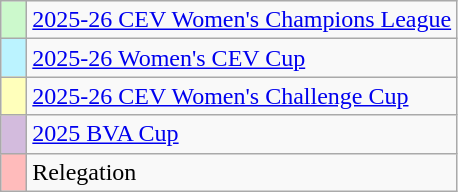<table class="wikitable"style="text-align:left">
<tr>
<td width=10px bgcolor=#CCF9CC></td>
<td><a href='#'>2025-26 CEV Women's Champions League</a></td>
</tr>
<tr>
<td width=10px bgcolor=#BBF3FF></td>
<td><a href='#'>2025-26 Women's CEV Cup</a></td>
</tr>
<tr>
<td width=10px bgcolor=#FFFFBB></td>
<td><a href='#'>2025-26 CEV Women's Challenge Cup</a></td>
</tr>
<tr>
<td width=10px bgcolor=#D3BBDD></td>
<td><a href='#'>2025 BVA Cup</a></td>
</tr>
<tr>
<td width=10px bgcolor=#FFBBBB></td>
<td>Relegation</td>
</tr>
</table>
